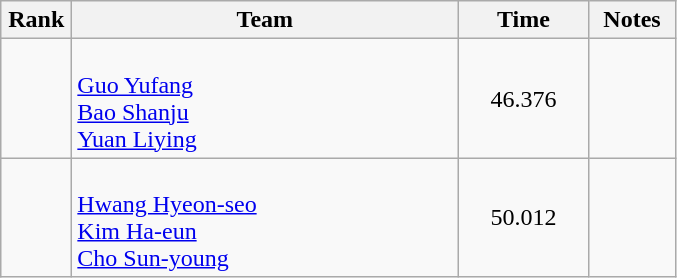<table class=wikitable style="text-align:center">
<tr>
<th width=40>Rank</th>
<th width=250>Team</th>
<th width=80>Time</th>
<th width=50>Notes</th>
</tr>
<tr>
<td></td>
<td align=left><br><a href='#'>Guo Yufang</a><br><a href='#'>Bao Shanju</a><br><a href='#'>Yuan Liying</a></td>
<td>46.376</td>
<td></td>
</tr>
<tr>
<td></td>
<td align=left><br><a href='#'>Hwang Hyeon-seo</a><br><a href='#'>Kim Ha-eun</a><br><a href='#'>Cho Sun-young</a></td>
<td>50.012</td>
<td></td>
</tr>
</table>
